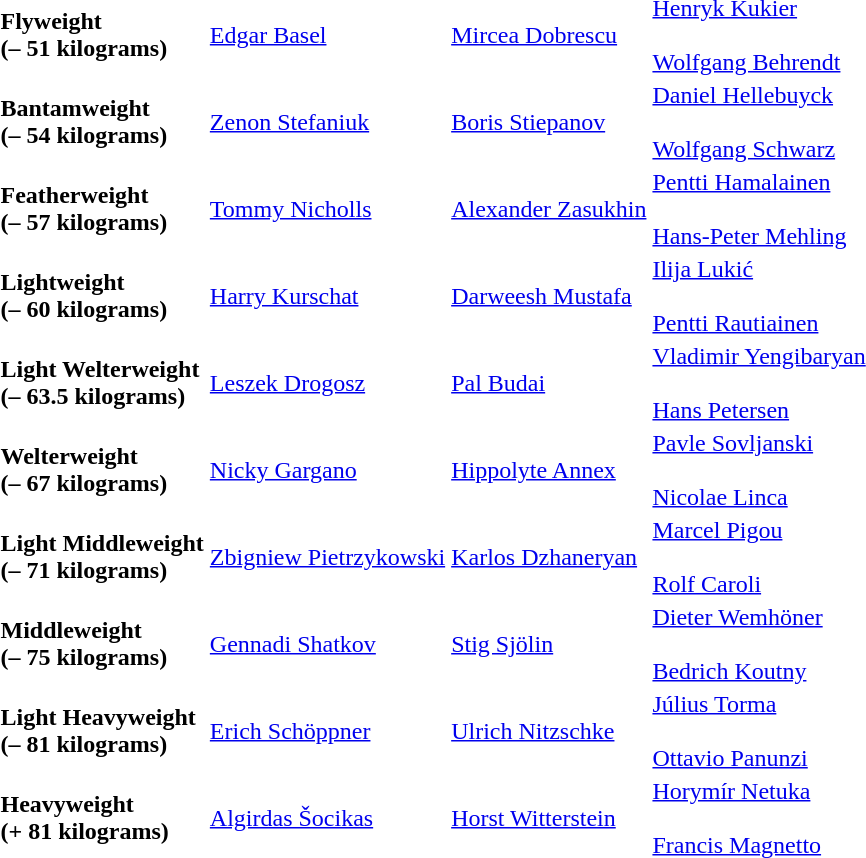<table>
<tr>
<td><strong>Flyweight<br>(– 51 kilograms)</strong></td>
<td> <a href='#'>Edgar Basel</a><br></td>
<td> <a href='#'>Mircea Dobrescu</a><br></td>
<td> <a href='#'>Henryk Kukier</a><br><br> <a href='#'>Wolfgang Behrendt</a><br></td>
</tr>
<tr>
<td><strong>Bantamweight<br>(– 54 kilograms)</strong></td>
<td> <a href='#'>Zenon Stefaniuk</a><br></td>
<td> <a href='#'>Boris Stiepanov</a><br></td>
<td> <a href='#'>Daniel Hellebuyck</a><br><br> <a href='#'>Wolfgang Schwarz</a><br></td>
</tr>
<tr>
<td><strong>Featherweight<br>(– 57 kilograms)</strong></td>
<td> <a href='#'>Tommy Nicholls</a><br></td>
<td> <a href='#'>Alexander Zasukhin</a><br></td>
<td> <a href='#'>Pentti Hamalainen</a><br><br> <a href='#'>Hans-Peter Mehling</a><br></td>
</tr>
<tr>
<td><strong>Lightweight<br>(– 60 kilograms)</strong></td>
<td> <a href='#'>Harry Kurschat</a><br></td>
<td> <a href='#'>Darweesh Mustafa</a><br></td>
<td> <a href='#'>Ilija Lukić</a><br><br> <a href='#'>Pentti Rautiainen</a><br></td>
</tr>
<tr>
<td><strong>Light Welterweight<br>(– 63.5 kilograms)</strong></td>
<td> <a href='#'>Leszek Drogosz</a><br></td>
<td> <a href='#'>Pal Budai</a><br></td>
<td> <a href='#'>Vladimir Yengibaryan</a><br><br> <a href='#'>Hans Petersen</a><br></td>
</tr>
<tr>
<td><strong>Welterweight<br>(– 67 kilograms)</strong></td>
<td> <a href='#'>Nicky Gargano</a><br></td>
<td> <a href='#'>Hippolyte Annex</a><br></td>
<td> <a href='#'>Pavle Sovljanski</a><br><br> <a href='#'>Nicolae Linca</a><br></td>
</tr>
<tr>
<td><strong>Light Middleweight<br>(– 71 kilograms)</strong></td>
<td> <a href='#'>Zbigniew Pietrzykowski</a><br></td>
<td> <a href='#'>Karlos Dzhaneryan</a><br></td>
<td> <a href='#'>Marcel Pigou</a><br><br> <a href='#'>Rolf Caroli</a><br></td>
</tr>
<tr>
<td><strong>Middleweight<br>(– 75 kilograms)</strong></td>
<td> <a href='#'>Gennadi Shatkov</a><br></td>
<td> <a href='#'>Stig Sjölin</a><br></td>
<td> <a href='#'>Dieter Wemhöner</a><br><br> <a href='#'>Bedrich Koutny</a><br></td>
</tr>
<tr>
<td><strong>Light Heavyweight<br>(– 81 kilograms)</strong></td>
<td> <a href='#'>Erich Schöppner</a><br></td>
<td> <a href='#'>Ulrich Nitzschke</a><br></td>
<td> <a href='#'>Július Torma</a><br><br> <a href='#'>Ottavio Panunzi</a><br></td>
</tr>
<tr>
<td><strong>Heavyweight<br>(+ 81 kilograms)</strong></td>
<td> <a href='#'>Algirdas Šocikas</a><br></td>
<td> <a href='#'>Horst Witterstein</a><br></td>
<td> <a href='#'>Horymír Netuka</a><br><br> <a href='#'>Francis Magnetto</a><br></td>
</tr>
</table>
